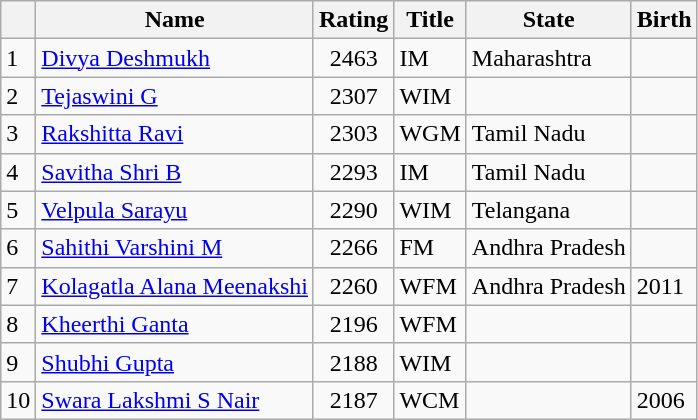<table class="wikitable nowrap mw-datatable floatright">
<tr>
<th></th>
<th>Name</th>
<th>Rating</th>
<th>Title</th>
<th>State</th>
<th>Birth</th>
</tr>
<tr>
<td>1</td>
<td><a href='#'>Divya Deshmukh</a></td>
<td align="center">2463</td>
<td>IM</td>
<td>Maharashtra</td>
<td></td>
</tr>
<tr>
<td>2</td>
<td><a href='#'>Tejaswini G</a></td>
<td align="center">2307</td>
<td>WIM</td>
<td></td>
<td></td>
</tr>
<tr>
<td>3</td>
<td><a href='#'>Rakshitta Ravi</a></td>
<td align="center">2303</td>
<td>WGM</td>
<td>Tamil Nadu</td>
<td></td>
</tr>
<tr>
<td>4</td>
<td><a href='#'>Savitha Shri B</a></td>
<td align="center">2293</td>
<td>IM</td>
<td>Tamil Nadu</td>
<td></td>
</tr>
<tr>
<td>5</td>
<td><a href='#'>Velpula Sarayu</a></td>
<td align="center">2290</td>
<td>WIM</td>
<td>Telangana</td>
<td></td>
</tr>
<tr>
<td>6</td>
<td><a href='#'>Sahithi Varshini M</a></td>
<td align="center">2266</td>
<td>FM</td>
<td>Andhra Pradesh</td>
<td></td>
</tr>
<tr>
<td>7</td>
<td><a href='#'>Kolagatla Alana Meenakshi</a></td>
<td align="center">2260</td>
<td>WFM</td>
<td>Andhra Pradesh</td>
<td>2011</td>
</tr>
<tr>
<td>8</td>
<td><a href='#'>Kheerthi Ganta</a></td>
<td align="center">2196</td>
<td>WFM</td>
<td></td>
<td></td>
</tr>
<tr>
<td>9</td>
<td><a href='#'>Shubhi Gupta</a></td>
<td align="center">2188</td>
<td>WIM</td>
<td></td>
<td></td>
</tr>
<tr>
<td>10</td>
<td><a href='#'>Swara Lakshmi S Nair</a></td>
<td align="center">2187</td>
<td>WCM</td>
<td></td>
<td>2006</td>
</tr>
</table>
